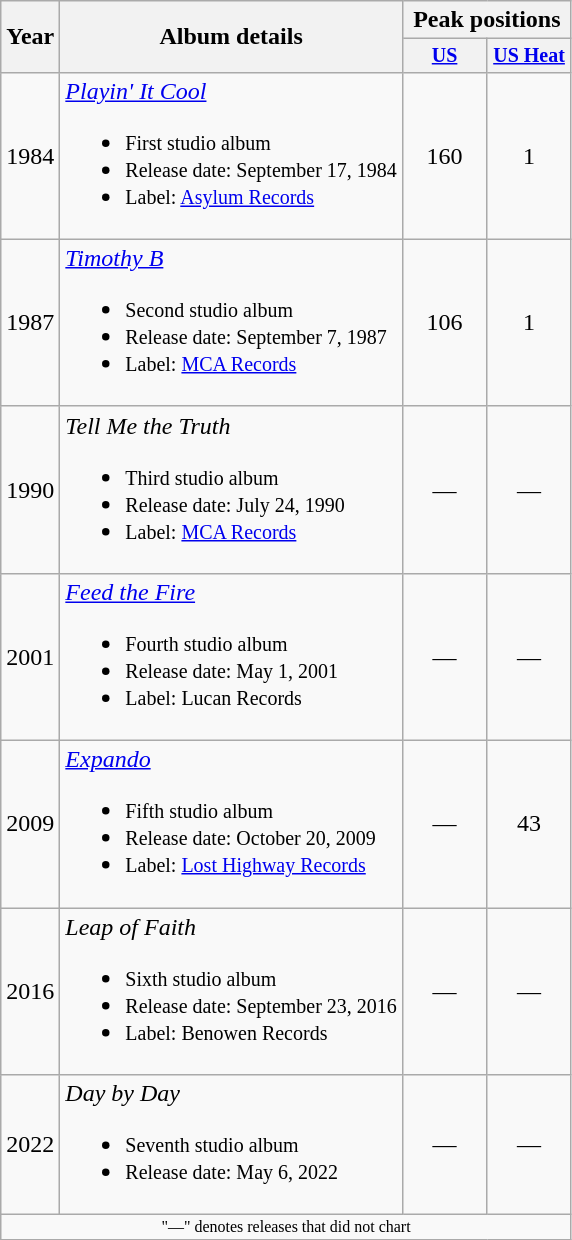<table class="wikitable" style="text-align:center;">
<tr>
<th rowspan="2">Year</th>
<th rowspan="2">Album details</th>
<th colspan="2">Peak positions</th>
</tr>
<tr style="font-size:smaller;">
<th style="width:50px;"><a href='#'>US</a></th>
<th style="width:50px;"><a href='#'>US Heat</a></th>
</tr>
<tr>
<td>1984</td>
<td style="text-align:left;"><em><a href='#'>Playin' It Cool</a></em><br><ul><li><small>First studio album</small></li><li><small>Release date: September 17, 1984</small></li><li><small>Label: <a href='#'>Asylum Records</a></small></li></ul></td>
<td>160</td>
<td>1</td>
</tr>
<tr>
<td>1987</td>
<td style="text-align:left;"><em><a href='#'>Timothy B</a></em><br><ul><li><small>Second studio album</small></li><li><small>Release date: September 7, 1987</small></li><li><small>Label: <a href='#'>MCA Records</a></small></li></ul></td>
<td>106</td>
<td>1</td>
</tr>
<tr>
<td>1990</td>
<td style="text-align:left;"><em>Tell Me the Truth</em><br><ul><li><small>Third studio album</small></li><li><small>Release date: July 24, 1990</small></li><li><small>Label: <a href='#'>MCA Records</a></small></li></ul></td>
<td>—</td>
<td>—</td>
</tr>
<tr>
<td>2001</td>
<td style="text-align:left;"><em><a href='#'>Feed the Fire</a></em><br><ul><li><small>Fourth studio album</small></li><li><small>Release date: May 1, 2001</small></li><li><small>Label: Lucan Records</small></li></ul></td>
<td>—</td>
<td>—</td>
</tr>
<tr>
<td>2009</td>
<td style="text-align:left;"><em><a href='#'>Expando</a></em><br><ul><li><small>Fifth studio album</small></li><li><small>Release date: October 20, 2009</small></li><li><small>Label: <a href='#'>Lost Highway Records</a></small></li></ul></td>
<td>—</td>
<td>43</td>
</tr>
<tr>
<td>2016</td>
<td style="text-align:left;"><em>Leap of Faith</em><br><ul><li><small>Sixth studio album</small></li><li><small>Release date: September 23, 2016</small></li><li><small>Label: Benowen Records</small></li></ul></td>
<td>—</td>
<td>—</td>
</tr>
<tr>
<td>2022</td>
<td style="text-align:left;"><em>Day by Day</em><br><ul><li><small>Seventh studio album</small></li><li><small>Release date: May 6, 2022</small></li></ul></td>
<td>—</td>
<td>—</td>
</tr>
<tr>
<td colspan="8" style="font-size:8pt">"—" denotes releases that did not chart</td>
</tr>
</table>
